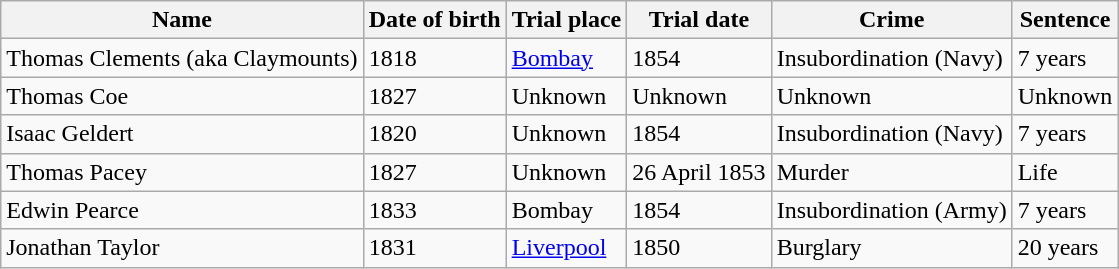<table class="wikitable">
<tr>
<th>Name</th>
<th>Date of birth</th>
<th>Trial place</th>
<th>Trial date</th>
<th>Crime</th>
<th>Sentence</th>
</tr>
<tr>
<td>Thomas Clements (aka Claymounts)</td>
<td>1818</td>
<td><a href='#'>Bombay</a></td>
<td>1854</td>
<td>Insubordination (Navy)</td>
<td>7 years</td>
</tr>
<tr>
<td>Thomas Coe</td>
<td>1827</td>
<td>Unknown</td>
<td>Unknown</td>
<td>Unknown</td>
<td>Unknown</td>
</tr>
<tr>
<td>Isaac Geldert</td>
<td>1820</td>
<td>Unknown</td>
<td>1854</td>
<td>Insubordination (Navy)</td>
<td>7 years</td>
</tr>
<tr>
<td>Thomas Pacey</td>
<td>1827</td>
<td>Unknown</td>
<td>26 April 1853</td>
<td>Murder</td>
<td>Life</td>
</tr>
<tr>
<td>Edwin Pearce</td>
<td>1833</td>
<td>Bombay</td>
<td>1854</td>
<td>Insubordination (Army)</td>
<td>7 years</td>
</tr>
<tr>
<td>Jonathan Taylor</td>
<td>1831</td>
<td><a href='#'>Liverpool</a></td>
<td>1850</td>
<td>Burglary</td>
<td>20 years</td>
</tr>
</table>
